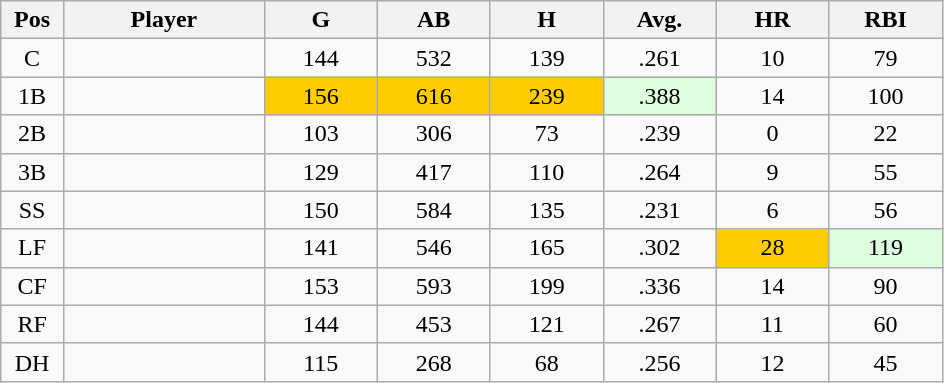<table class="wikitable sortable">
<tr>
<th bgcolor="#DDDDFF" width="5%">Pos</th>
<th bgcolor="#DDDDFF" width="16%">Player</th>
<th bgcolor="#DDDDFF" width="9%">G</th>
<th bgcolor="#DDDDFF" width="9%">AB</th>
<th bgcolor="#DDDDFF" width="9%">H</th>
<th bgcolor="#DDDDFF" width="9%">Avg.</th>
<th bgcolor="#DDDDFF" width="9%">HR</th>
<th bgcolor="#DDDDFF" width="9%">RBI</th>
</tr>
<tr align="center">
<td>C</td>
<td></td>
<td>144</td>
<td>532</td>
<td>139</td>
<td>.261</td>
<td>10</td>
<td>79</td>
</tr>
<tr align="center">
<td>1B</td>
<td></td>
<td bgcolor="#FFCC00">156</td>
<td bgcolor="#FFCC00">616</td>
<td bgcolor="#FFCC00">239</td>
<td bgcolor="#DDFFDD">.388</td>
<td>14</td>
<td>100</td>
</tr>
<tr align="center">
<td>2B</td>
<td></td>
<td>103</td>
<td>306</td>
<td>73</td>
<td>.239</td>
<td>0</td>
<td>22</td>
</tr>
<tr align="center">
<td>3B</td>
<td></td>
<td>129</td>
<td>417</td>
<td>110</td>
<td>.264</td>
<td>9</td>
<td>55</td>
</tr>
<tr align="center">
<td>SS</td>
<td></td>
<td>150</td>
<td>584</td>
<td>135</td>
<td>.231</td>
<td>6</td>
<td>56</td>
</tr>
<tr align="center">
<td>LF</td>
<td></td>
<td>141</td>
<td>546</td>
<td>165</td>
<td>.302</td>
<td bgcolor="#FFCC00">28</td>
<td bgcolor="#DDFFDD">119</td>
</tr>
<tr align="center">
<td>CF</td>
<td></td>
<td>153</td>
<td>593</td>
<td>199</td>
<td>.336</td>
<td>14</td>
<td>90</td>
</tr>
<tr align="center">
<td>RF</td>
<td></td>
<td>144</td>
<td>453</td>
<td>121</td>
<td>.267</td>
<td>11</td>
<td>60</td>
</tr>
<tr align="center">
<td>DH</td>
<td></td>
<td>115</td>
<td>268</td>
<td>68</td>
<td>.256</td>
<td>12</td>
<td>45</td>
</tr>
</table>
